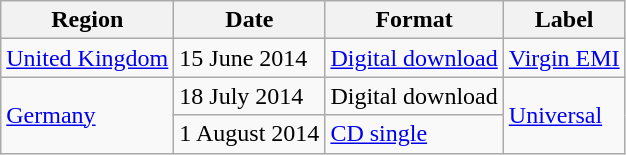<table class=wikitable>
<tr>
<th>Region</th>
<th>Date</th>
<th>Format</th>
<th>Label</th>
</tr>
<tr>
<td><a href='#'>United Kingdom</a></td>
<td>15 June 2014</td>
<td><a href='#'>Digital download</a></td>
<td><a href='#'>Virgin EMI</a></td>
</tr>
<tr>
<td rowspan="2"><a href='#'>Germany</a></td>
<td>18 July 2014</td>
<td>Digital download</td>
<td rowspan="2"><a href='#'>Universal</a></td>
</tr>
<tr>
<td>1 August 2014</td>
<td><a href='#'>CD single</a></td>
</tr>
</table>
